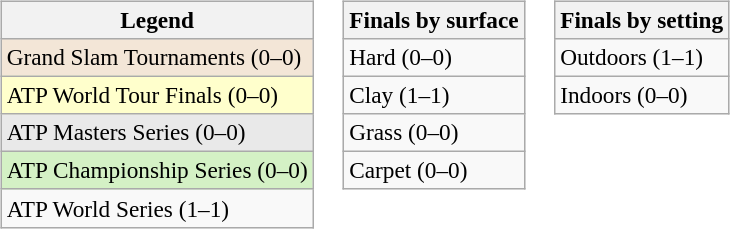<table>
<tr valign=top>
<td><br><table class=wikitable style=font-size:97%>
<tr>
<th>Legend</th>
</tr>
<tr style="background:#f3e6d7;">
<td>Grand Slam Tournaments (0–0)</td>
</tr>
<tr style="background:#ffc;">
<td>ATP World Tour Finals (0–0)</td>
</tr>
<tr style="background:#e9e9e9;">
<td>ATP Masters Series (0–0)</td>
</tr>
<tr style="background:#d4f1c5;">
<td>ATP Championship Series (0–0)</td>
</tr>
<tr>
<td>ATP World Series (1–1)</td>
</tr>
</table>
</td>
<td><br><table class=wikitable style=font-size:97%>
<tr>
<th>Finals by surface</th>
</tr>
<tr>
<td>Hard (0–0)</td>
</tr>
<tr>
<td>Clay (1–1)</td>
</tr>
<tr>
<td>Grass (0–0)</td>
</tr>
<tr>
<td>Carpet (0–0)</td>
</tr>
</table>
</td>
<td><br><table class=wikitable style=font-size:97%>
<tr>
<th>Finals by setting</th>
</tr>
<tr>
<td>Outdoors (1–1)</td>
</tr>
<tr>
<td>Indoors (0–0)</td>
</tr>
</table>
</td>
</tr>
</table>
